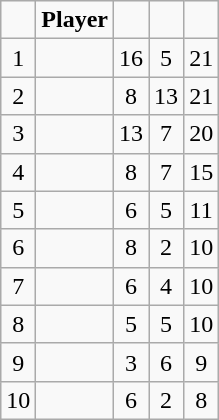<table class="wikitable" style="text-align: center">
<tr>
<td> </td>
<td><strong>Player</strong></td>
<td align=center><strong></strong></td>
<td align=center><strong></strong></td>
<td align=center><strong></strong></td>
</tr>
<tr>
<td>1</td>
<td align=left></td>
<td>16</td>
<td>5</td>
<td>21</td>
</tr>
<tr>
<td>2</td>
<td align=left></td>
<td>8</td>
<td>13</td>
<td>21</td>
</tr>
<tr>
<td>3</td>
<td align=left></td>
<td>13</td>
<td>7</td>
<td>20</td>
</tr>
<tr>
<td>4</td>
<td align=left></td>
<td>8</td>
<td>7</td>
<td>15</td>
</tr>
<tr>
<td>5</td>
<td align=left></td>
<td>6</td>
<td>5</td>
<td>11</td>
</tr>
<tr>
<td>6</td>
<td align=left></td>
<td>8</td>
<td>2</td>
<td>10</td>
</tr>
<tr>
<td>7</td>
<td align=left></td>
<td>6</td>
<td>4</td>
<td>10</td>
</tr>
<tr>
<td>8</td>
<td align=left></td>
<td>5</td>
<td>5</td>
<td>10</td>
</tr>
<tr>
<td>9</td>
<td align=left></td>
<td>3</td>
<td>6</td>
<td>9</td>
</tr>
<tr>
<td>10</td>
<td align=left></td>
<td>6</td>
<td>2</td>
<td>8</td>
</tr>
</table>
